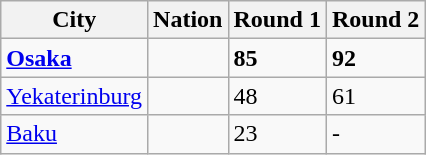<table class="wikitable" style="width:auto;">
<tr>
<th>City</th>
<th>Nation</th>
<th>Round 1</th>
<th>Round 2</th>
</tr>
<tr>
<td><strong><a href='#'>Osaka</a></strong></td>
<td><strong></strong></td>
<td><strong>85</strong></td>
<td><strong>92</strong></td>
</tr>
<tr>
<td><a href='#'>Yekaterinburg</a></td>
<td></td>
<td>48</td>
<td>61</td>
</tr>
<tr>
<td><a href='#'>Baku</a></td>
<td></td>
<td>23</td>
<td>-</td>
</tr>
</table>
